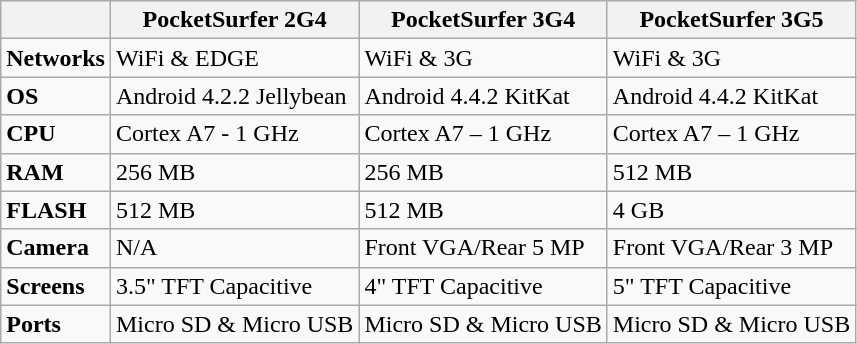<table class="wikitable">
<tr>
<th></th>
<th>PocketSurfer 2G4</th>
<th>PocketSurfer 3G4</th>
<th>PocketSurfer 3G5</th>
</tr>
<tr>
<td><strong>Networks</strong></td>
<td>WiFi & EDGE</td>
<td>WiFi & 3G</td>
<td>WiFi & 3G</td>
</tr>
<tr>
<td><strong>OS</strong></td>
<td>Android 4.2.2 Jellybean</td>
<td>Android 4.4.2 KitKat</td>
<td>Android 4.4.2 KitKat</td>
</tr>
<tr>
<td><strong>CPU</strong></td>
<td>Cortex A7 - 1 GHz</td>
<td>Cortex A7 – 1 GHz</td>
<td>Cortex A7 – 1 GHz</td>
</tr>
<tr>
<td><strong>RAM</strong></td>
<td>256 MB</td>
<td>256 MB</td>
<td>512 MB</td>
</tr>
<tr>
<td><strong>FLASH</strong></td>
<td>512 MB</td>
<td>512 MB</td>
<td>4 GB</td>
</tr>
<tr>
<td><strong>Camera</strong></td>
<td>N/A</td>
<td>Front VGA/Rear 5 MP</td>
<td>Front VGA/Rear 3 MP</td>
</tr>
<tr>
<td><strong>Screens</strong></td>
<td>3.5" TFT Capacitive</td>
<td>4" TFT Capacitive</td>
<td>5" TFT Capacitive</td>
</tr>
<tr>
<td><strong>Ports</strong></td>
<td>Micro SD & Micro USB</td>
<td>Micro SD & Micro USB</td>
<td>Micro SD & Micro USB</td>
</tr>
</table>
